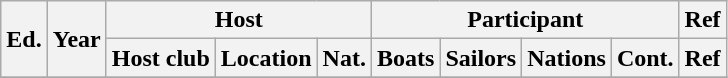<table class="wikitable sortable">
<tr>
<th rowspan=2>Ed.</th>
<th rowspan=2>Year</th>
<th colspan=3>Host</th>
<th colspan=4>Participant</th>
<th>Ref</th>
</tr>
<tr>
<th>Host club</th>
<th>Location</th>
<th>Nat.</th>
<th>Boats</th>
<th>Sailors</th>
<th>Nations</th>
<th>Cont.</th>
<th>Ref</th>
</tr>
<tr>
</tr>
</table>
